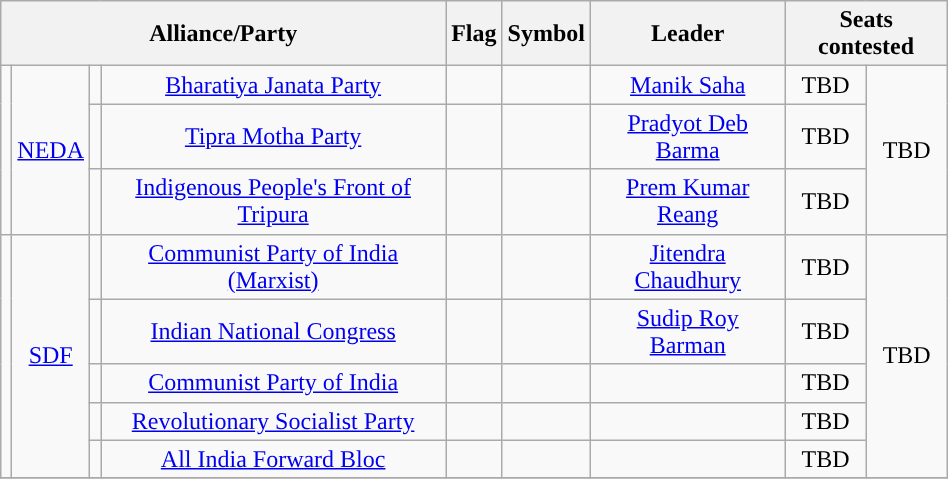<table class="wikitable sortable" width="50%" style="text-align:center;">
<tr>
<th colspan=4>Alliance/Party</th>
<th>Flag</th>
<th>Symbol</th>
<th>Leader</th>
<th colspan=4>Seats contested</th>
</tr>
<tr>
<td rowspan=3 style="text-align:center; background:"></td>
<td rowspan=3><a href='#'>NEDA</a></td>
<td style="text-align:center; background:"></td>
<td><a href='#'>Bharatiya Janata Party</a></td>
<td></td>
<td></td>
<td><a href='#'>Manik Saha</a></td>
<td>TBD</td>
<td rowspan=3>TBD</td>
</tr>
<tr>
<td style="text-align:center; background:"></td>
<td><a href='#'>Tipra Motha Party</a></td>
<td></td>
<td></td>
<td><a href='#'>Pradyot Deb Barma</a></td>
<td>TBD</td>
</tr>
<tr>
<td style="text-align:Center; background:"></td>
<td><a href='#'>Indigenous People's Front of Tripura</a></td>
<td></td>
<td></td>
<td><a href='#'>Prem Kumar Reang</a></td>
<td>TBD</td>
</tr>
<tr>
<td rowspan=5 style="text-align:center; background:"></td>
<td rowspan=5><a href='#'>SDF</a></td>
<td style="text-align:center; background:"></td>
<td><a href='#'>Communist Party of India (Marxist)</a></td>
<td></td>
<td></td>
<td><a href='#'>Jitendra Chaudhury</a></td>
<td>TBD</td>
<td rowspan=5>TBD</td>
</tr>
<tr>
<td style="text-align:center; background:"></td>
<td><a href='#'>Indian National Congress</a></td>
<td></td>
<td></td>
<td><a href='#'>Sudip Roy Barman</a></td>
<td>TBD</td>
</tr>
<tr>
<td style="text-align:center; background:"></td>
<td><a href='#'>Communist Party of India</a></td>
<td></td>
<td></td>
<td></td>
<td>TBD</td>
</tr>
<tr>
<td style="text-align:center; background:"></td>
<td><a href='#'>Revolutionary Socialist Party</a></td>
<td></td>
<td></td>
<td></td>
<td>TBD</td>
</tr>
<tr>
<td style="text-align:Center; background:"></td>
<td><a href='#'>All India Forward Bloc</a></td>
<td></td>
<td></td>
<td></td>
<td>TBD</td>
</tr>
<tr>
</tr>
</table>
